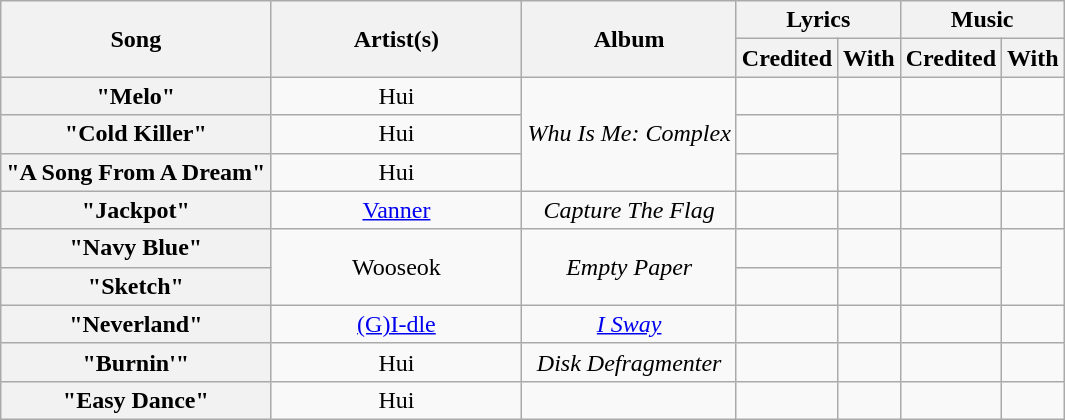<table class="wikitable plainrowheaders" style="text-align:center">
<tr>
<th rowspan="2">Song</th>
<th rowspan="2" style="width:10em;">Artist(s)</th>
<th rowspan="2">Album</th>
<th colspan="2">Lyrics</th>
<th colspan="2">Music</th>
</tr>
<tr>
<th>Credited</th>
<th>With</th>
<th>Credited</th>
<th>With</th>
</tr>
<tr>
<th scope="row">"Melo"</th>
<td>Hui </td>
<td rowspan="3"><em>Whu Is Me: Complex</em></td>
<td></td>
<td></td>
<td></td>
<td></td>
</tr>
<tr>
<th scope="row">"Cold Killer"</th>
<td>Hui </td>
<td></td>
<td rowspan="2"></td>
<td></td>
<td></td>
</tr>
<tr>
<th scope="row">"A Song From A Dream"</th>
<td>Hui </td>
<td></td>
<td></td>
<td></td>
</tr>
<tr>
<th scope="row">"Jackpot"</th>
<td><a href='#'>Vanner</a></td>
<td><em>Capture The Flag</em></td>
<td></td>
<td></td>
<td></td>
<td></td>
</tr>
<tr>
<th scope="row">"Navy Blue"</th>
<td rowspan="2">Wooseok</td>
<td rowspan="2"><em>Empty Paper</em></td>
<td></td>
<td></td>
<td></td>
<td rowspan="2"></td>
</tr>
<tr>
<th scope="row">"Sketch"</th>
<td></td>
<td></td>
<td></td>
</tr>
<tr>
<th scope="row">"Neverland"</th>
<td><a href='#'>(G)I-dle</a></td>
<td><em><a href='#'>I Sway</a></em></td>
<td></td>
<td></td>
<td></td>
<td></td>
</tr>
<tr>
<th scope="row">"Burnin'"</th>
<td>Hui </td>
<td><em>Disk Defragmenter</em></td>
<td></td>
<td></td>
<td></td>
<td></td>
</tr>
<tr>
<th scope="row">"Easy Dance"</th>
<td>Hui </td>
<td></td>
<td></td>
<td></td>
<td></td>
<td></td>
</tr>
</table>
